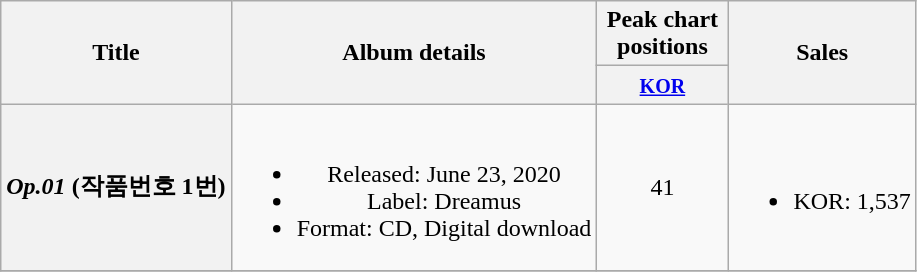<table class="wikitable plainrowheaders" style="text-align:center;">
<tr>
<th scope="col" rowspan="2">Title</th>
<th scope="col" rowspan="2">Album details</th>
<th scope="col" colspan="1" style="width:5em;">Peak chart positions</th>
<th scope="col" rowspan="2">Sales</th>
</tr>
<tr>
<th><small><a href='#'>KOR</a></small><br></th>
</tr>
<tr>
<th scope="row"><em>Op.01</em> (작품번호 1번)</th>
<td><br><ul><li>Released: June 23, 2020</li><li>Label: Dreamus</li><li>Format: CD, Digital download</li></ul></td>
<td>41</td>
<td><br><ul><li>KOR: 1,537</li></ul></td>
</tr>
<tr>
</tr>
</table>
